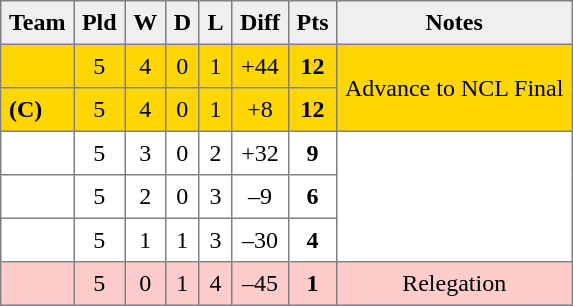<table style=border-collapse:collapse border=1 cellspacing=0 cellpadding=5>
<tr align=center bgcolor=#efefef>
<th>Team</th>
<th>Pld</th>
<th>W</th>
<th>D</th>
<th>L</th>
<th>Diff</th>
<th>Pts</th>
<th>Notes</th>
</tr>
<tr align=center style="background:#FFD700">
<td style="text-align:left;"> </td>
<td>5</td>
<td>4</td>
<td>0</td>
<td>1</td>
<td>+44</td>
<td><strong>12</strong></td>
<td rowspan="2">Advance to NCL Final</td>
</tr>
<tr align=center style="background:#FFD700;">
<td style="text-align:left;">  <strong>(C)</strong></td>
<td>5</td>
<td>4</td>
<td>0</td>
<td>1</td>
<td>+8</td>
<td><strong>12</strong></td>
</tr>
<tr align=center style="background:#FFFFFF;">
<td style="text-align:left;"> </td>
<td>5</td>
<td>3</td>
<td>0</td>
<td>2</td>
<td>+32</td>
<td><strong>9</strong></td>
<td rowspan=3></td>
</tr>
<tr align=center style="background:#FFFFFF;">
<td style="text-align:left;"> </td>
<td>5</td>
<td>2</td>
<td>0</td>
<td>3</td>
<td>–9</td>
<td><strong>6</strong></td>
</tr>
<tr align=center style="background:#FFFFFF;">
<td style="text-align:left;"> </td>
<td>5</td>
<td>1</td>
<td>1</td>
<td>3</td>
<td>–30</td>
<td><strong>4</strong></td>
</tr>
<tr align=center style="background:#FFCCCC;">
<td style="text-align:left;"> </td>
<td>5</td>
<td>0</td>
<td>1</td>
<td>4</td>
<td>–45</td>
<td><strong>1</strong></td>
<td>Relegation</td>
</tr>
</table>
